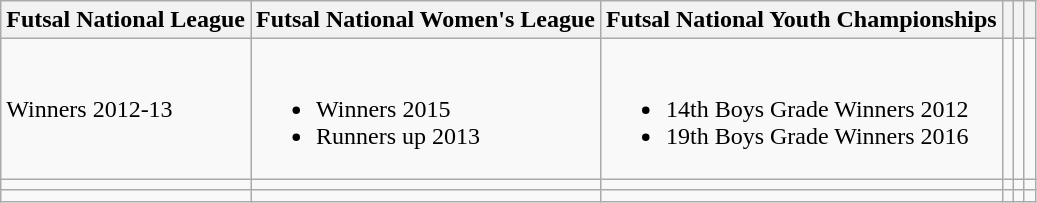<table class="wikitable">
<tr>
<th>Futsal National League</th>
<th>Futsal National Women's League</th>
<th>Futsal National Youth Championships</th>
<th></th>
<th></th>
<th></th>
</tr>
<tr>
<td>Winners 2012-13</td>
<td><br><ul><li>Winners 2015</li><li>Runners up 2013</li></ul></td>
<td><br><ul><li>14th Boys Grade Winners 2012</li><li>19th Boys Grade Winners 2016</li></ul></td>
<td></td>
<td></td>
<td></td>
</tr>
<tr>
<td></td>
<td></td>
<td></td>
<td></td>
<td></td>
<td></td>
</tr>
<tr>
<td></td>
<td></td>
<td></td>
<td></td>
<td></td>
<td></td>
</tr>
</table>
